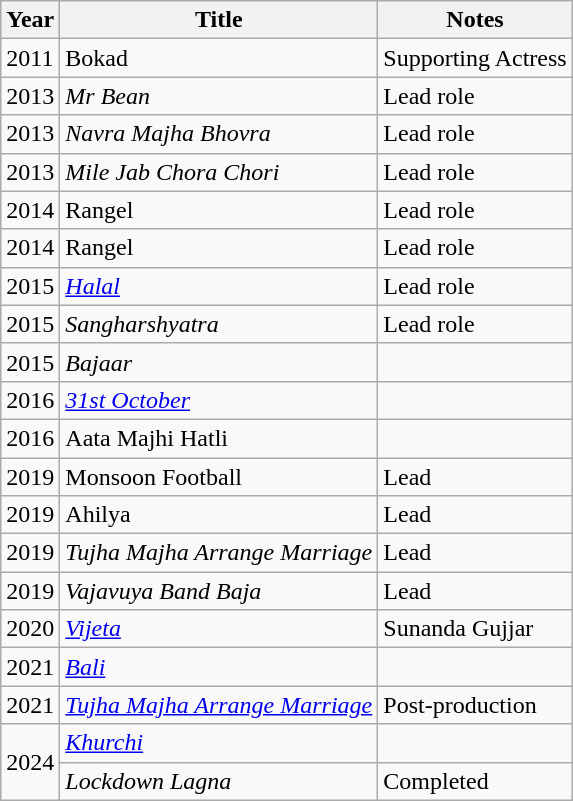<table class="wikitable">
<tr>
<th>Year</th>
<th>Title</th>
<th>Notes</th>
</tr>
<tr>
<td>2011</td>
<td>Bokad</td>
<td>Supporting Actress</td>
</tr>
<tr>
<td>2013</td>
<td><em>Mr Bean</em></td>
<td>Lead role</td>
</tr>
<tr>
<td>2013</td>
<td><em>Navra Majha Bhovra</em></td>
<td>Lead role</td>
</tr>
<tr>
<td>2013</td>
<td><em>Mile Jab Chora Chori</em></td>
<td>Lead role</td>
</tr>
<tr>
<td>2014</td>
<td>Rangel</td>
<td>Lead role</td>
</tr>
<tr>
<td>2014</td>
<td>Rangel</td>
<td>Lead role</td>
</tr>
<tr>
<td>2015</td>
<td><em><a href='#'>Halal</a></em></td>
<td>Lead role</td>
</tr>
<tr>
<td>2015</td>
<td><em>Sangharshyatra</em></td>
<td>Lead role</td>
</tr>
<tr>
<td>2015</td>
<td><em>Bajaar</em></td>
<td></td>
</tr>
<tr>
<td>2016</td>
<td><em><a href='#'>31st October</a></em></td>
<td></td>
</tr>
<tr>
<td>2016</td>
<td>Aata Majhi Hatli</td>
<td></td>
</tr>
<tr>
<td>2019</td>
<td>Monsoon Football</td>
<td>Lead</td>
</tr>
<tr>
<td>2019</td>
<td>Ahilya </td>
<td>Lead</td>
</tr>
<tr>
<td>2019</td>
<td><em>Tujha Majha Arrange Marriage</em></td>
<td>Lead</td>
</tr>
<tr>
<td>2019</td>
<td><em>Vajavuya Band Baja</em></td>
<td>Lead</td>
</tr>
<tr>
<td>2020</td>
<td><em><a href='#'>Vijeta</a></em></td>
<td>Sunanda Gujjar</td>
</tr>
<tr>
<td>2021</td>
<td><em><a href='#'>Bali</a></em></td>
<td></td>
</tr>
<tr>
<td>2021</td>
<td><em><a href='#'>Tujha Majha Arrange Marriage</a></em></td>
<td>Post-production</td>
</tr>
<tr>
<td rowspan="2">2024</td>
<td><em><a href='#'>Khurchi</a></em></td>
<td></td>
</tr>
<tr>
<td><em>Lockdown Lagna</em></td>
<td>Completed</td>
</tr>
</table>
